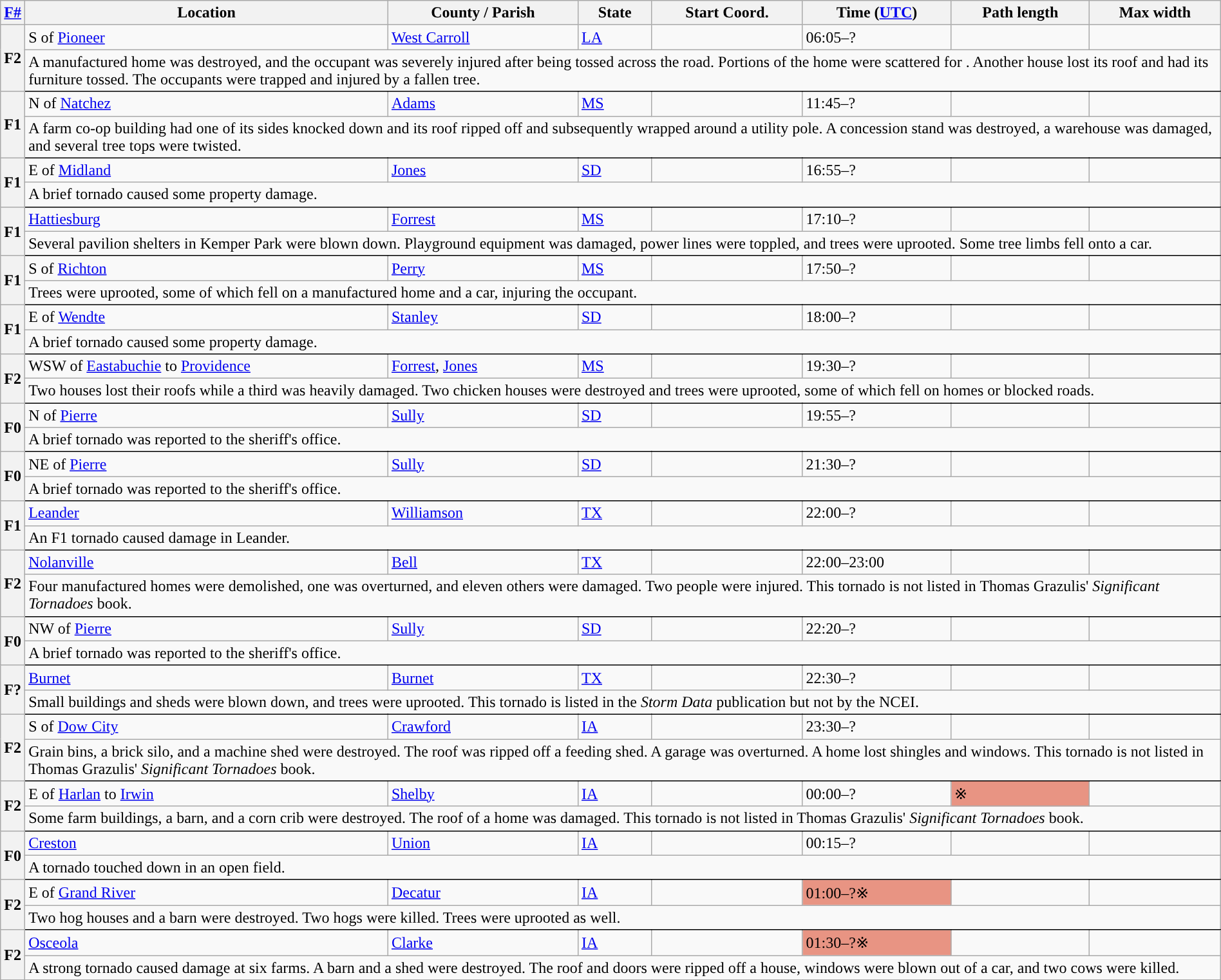<table class="wikitable sortable" style="width:100%;">
<tr>
<th scope="col" width="2%" align="center"><a href='#'>F#</a></th>
<th scope="col" align="center" class="unsortable">Location</th>
<th scope="col" align="center" class="unsortable">County / Parish</th>
<th scope="col" align="center">State</th>
<th scope="col" align="center">Start Coord.</th>
<th scope="col" align="center">Time (<a href='#'>UTC</a>)</th>
<th scope="col" align="center">Path length</th>
<th scope="col" align="center">Max width</th>
</tr>
<tr>
<th scope="row" rowspan="2" style="background-color:#">F2</th>
<td>S of <a href='#'>Pioneer</a></td>
<td><a href='#'>West Carroll</a></td>
<td><a href='#'>LA</a></td>
<td></td>
<td>06:05–?</td>
<td></td>
<td></td>
</tr>
<tr class="expand-child">
<td colspan="8" style=" border-bottom: 1px solid black;">A manufactured home was destroyed, and the occupant was severely injured after being tossed across the road. Portions of the home were scattered for . Another house lost its roof and had its furniture tossed. The occupants were trapped and injured by a fallen tree.</td>
</tr>
<tr>
<th scope="row" rowspan="2" style="background-color:#">F1</th>
<td>N of <a href='#'>Natchez</a></td>
<td><a href='#'>Adams</a></td>
<td><a href='#'>MS</a></td>
<td></td>
<td>11:45–?</td>
<td></td>
<td></td>
</tr>
<tr class="expand-child">
<td colspan="8" style=" border-bottom: 1px solid black;">A farm co-op building had one of its sides knocked down and its roof ripped off and subsequently wrapped around a utility pole. A concession stand was destroyed, a warehouse was damaged, and several tree tops were twisted.</td>
</tr>
<tr>
<th scope="row" rowspan="2" style="background-color:#">F1</th>
<td>E of <a href='#'>Midland</a></td>
<td><a href='#'>Jones</a></td>
<td><a href='#'>SD</a></td>
<td></td>
<td>16:55–?</td>
<td></td>
<td></td>
</tr>
<tr class="expand-child">
<td colspan="8" style=" border-bottom: 1px solid black;">A brief tornado caused some property damage.</td>
</tr>
<tr>
<th scope="row" rowspan="2" style="background-color:#">F1</th>
<td><a href='#'>Hattiesburg</a></td>
<td><a href='#'>Forrest</a></td>
<td><a href='#'>MS</a></td>
<td></td>
<td>17:10–?</td>
<td></td>
<td></td>
</tr>
<tr class="expand-child">
<td colspan="8" style=" border-bottom: 1px solid black;">Several pavilion shelters in Kemper Park were blown down. Playground equipment was damaged, power lines were toppled, and trees were uprooted. Some tree limbs fell onto a car.</td>
</tr>
<tr>
<th scope="row" rowspan="2" style="background-color:#">F1</th>
<td>S of <a href='#'>Richton</a></td>
<td><a href='#'>Perry</a></td>
<td><a href='#'>MS</a></td>
<td></td>
<td>17:50–?</td>
<td></td>
<td></td>
</tr>
<tr class="expand-child">
<td colspan="8" style=" border-bottom: 1px solid black;">Trees were uprooted, some of which fell on a manufactured home and a car, injuring the occupant.</td>
</tr>
<tr>
<th scope="row" rowspan="2" style="background-color:#">F1</th>
<td>E of <a href='#'>Wendte</a></td>
<td><a href='#'>Stanley</a></td>
<td><a href='#'>SD</a></td>
<td></td>
<td>18:00–?</td>
<td></td>
<td></td>
</tr>
<tr class="expand-child">
<td colspan="8" style=" border-bottom: 1px solid black;">A brief tornado caused some property damage.</td>
</tr>
<tr>
<th scope="row" rowspan="2" style="background-color:#">F2</th>
<td>WSW of <a href='#'>Eastabuchie</a> to <a href='#'>Providence</a></td>
<td><a href='#'>Forrest</a>, <a href='#'>Jones</a></td>
<td><a href='#'>MS</a></td>
<td></td>
<td>19:30–?</td>
<td></td>
<td></td>
</tr>
<tr class="expand-child">
<td colspan="8" style=" border-bottom: 1px solid black;">Two houses lost their roofs while a third was heavily damaged. Two chicken houses were destroyed and trees were uprooted, some of which fell on homes or blocked roads.</td>
</tr>
<tr>
<th scope="row" rowspan="2" style="background-color:#">F0</th>
<td>N of <a href='#'>Pierre</a></td>
<td><a href='#'>Sully</a></td>
<td><a href='#'>SD</a></td>
<td></td>
<td>19:55–?</td>
<td></td>
<td></td>
</tr>
<tr class="expand-child">
<td colspan="8" style=" border-bottom: 1px solid black;">A brief tornado was reported to the sheriff's office.</td>
</tr>
<tr>
<th scope="row" rowspan="2" style="background-color:#">F0</th>
<td>NE of <a href='#'>Pierre</a></td>
<td><a href='#'>Sully</a></td>
<td><a href='#'>SD</a></td>
<td></td>
<td>21:30–?</td>
<td></td>
<td></td>
</tr>
<tr class="expand-child">
<td colspan="8" style=" border-bottom: 1px solid black;">A brief tornado was reported to the sheriff's office.</td>
</tr>
<tr>
<th scope="row" rowspan="2" style="background-color:#">F1</th>
<td><a href='#'>Leander</a></td>
<td><a href='#'>Williamson</a></td>
<td><a href='#'>TX</a></td>
<td></td>
<td>22:00–?</td>
<td></td>
<td></td>
</tr>
<tr class="expand-child">
<td colspan="8" style=" border-bottom: 1px solid black;">An F1 tornado caused damage in Leander.</td>
</tr>
<tr>
<th scope="row" rowspan="2" style="background-color:#">F2</th>
<td><a href='#'>Nolanville</a></td>
<td><a href='#'>Bell</a></td>
<td><a href='#'>TX</a></td>
<td></td>
<td>22:00–23:00</td>
<td></td>
<td></td>
</tr>
<tr class="expand-child">
<td colspan="8" style=" border-bottom: 1px solid black;">Four manufactured homes were demolished, one was overturned, and eleven others were damaged. Two people were injured. This tornado is not listed in Thomas Grazulis' <em>Significant Tornadoes</em> book.</td>
</tr>
<tr>
<th scope="row" rowspan="2" style="background-color:#">F0</th>
<td>NW of <a href='#'>Pierre</a></td>
<td><a href='#'>Sully</a></td>
<td><a href='#'>SD</a></td>
<td></td>
<td>22:20–?</td>
<td></td>
<td></td>
</tr>
<tr class="expand-child">
<td colspan="8" style=" border-bottom: 1px solid black;">A brief tornado was reported to the sheriff's office.</td>
</tr>
<tr>
<th scope="row" rowspan="2" style="background-color:#">F?</th>
<td><a href='#'>Burnet</a></td>
<td><a href='#'>Burnet</a></td>
<td><a href='#'>TX</a></td>
<td></td>
<td>22:30–?</td>
<td></td>
<td></td>
</tr>
<tr class="expand-child">
<td colspan="8" style=" border-bottom: 1px solid black;">Small buildings and sheds were blown down, and trees were uprooted. This tornado is listed in the <em>Storm Data</em> publication but not by the NCEI.</td>
</tr>
<tr>
<th scope="row" rowspan="2" style="background-color:#">F2</th>
<td>S of <a href='#'>Dow City</a></td>
<td><a href='#'>Crawford</a></td>
<td><a href='#'>IA</a></td>
<td></td>
<td>23:30–?</td>
<td></td>
<td></td>
</tr>
<tr class="expand-child">
<td colspan="8" style=" border-bottom: 1px solid black;">Grain bins, a brick silo, and a machine shed were destroyed. The roof was ripped off a feeding shed. A garage was overturned. A home lost shingles and windows. This tornado is not listed in Thomas Grazulis' <em>Significant Tornadoes</em> book.</td>
</tr>
<tr>
<th scope="row" rowspan="2" style="background-color:#">F2</th>
<td>E of <a href='#'>Harlan</a> to <a href='#'>Irwin</a></td>
<td><a href='#'>Shelby</a></td>
<td><a href='#'>IA</a></td>
<td></td>
<td>00:00–?</td>
<td bgcolor=#E89483>※</td>
<td></td>
</tr>
<tr class="expand-child">
<td colspan="8" style=" border-bottom: 1px solid black;">Some farm buildings, a barn, and a corn crib were destroyed. The roof of a home was damaged. This tornado is not listed in Thomas Grazulis' <em>Significant Tornadoes</em> book.</td>
</tr>
<tr>
<th scope="row" rowspan="2" style="background-color:#">F0</th>
<td><a href='#'>Creston</a></td>
<td><a href='#'>Union</a></td>
<td><a href='#'>IA</a></td>
<td></td>
<td>00:15–?</td>
<td></td>
<td></td>
</tr>
<tr class="expand-child">
<td colspan="8" style=" border-bottom: 1px solid black;">A tornado touched down in an open field.</td>
</tr>
<tr>
<th scope="row" rowspan="2" style="background-color:#">F2</th>
<td>E of <a href='#'>Grand River</a></td>
<td><a href='#'>Decatur</a></td>
<td><a href='#'>IA</a></td>
<td></td>
<td bgcolor=#E89483>01:00–?※</td>
<td></td>
<td></td>
</tr>
<tr class="expand-child">
<td colspan="8" style=" border-bottom: 1px solid black;">Two hog houses and a barn were destroyed. Two hogs were killed. Trees were uprooted as well.</td>
</tr>
<tr>
<th scope="row" rowspan="2" style="background-color:#">F2</th>
<td><a href='#'>Osceola</a></td>
<td><a href='#'>Clarke</a></td>
<td><a href='#'>IA</a></td>
<td></td>
<td bgcolor=#E89483>01:30–?※</td>
<td></td>
<td></td>
</tr>
<tr class="expand-child">
<td colspan="8" style=" border-bottom: 1px solid black;">A strong tornado caused damage at six farms. A barn and a shed were destroyed. The roof and doors were ripped off a house, windows were blown out of a car, and two cows were killed.</td>
</tr>
<tr>
</tr>
</table>
